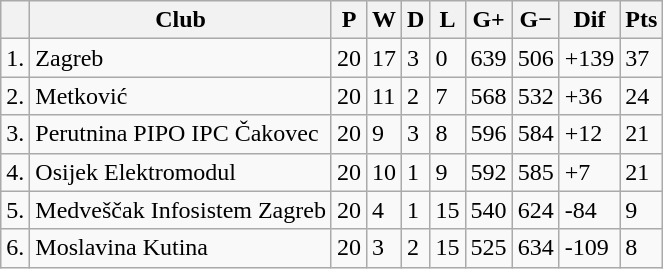<table class="wikitable sortable">
<tr>
<th></th>
<th>Club</th>
<th>P</th>
<th>W</th>
<th>D</th>
<th>L</th>
<th>G+</th>
<th>G−</th>
<th>Dif</th>
<th>Pts</th>
</tr>
<tr>
<td>1.</td>
<td>Zagreb</td>
<td>20</td>
<td>17</td>
<td>3</td>
<td>0</td>
<td>639</td>
<td>506</td>
<td>+139</td>
<td>37</td>
</tr>
<tr>
<td>2.</td>
<td>Metković</td>
<td>20</td>
<td>11</td>
<td>2</td>
<td>7</td>
<td>568</td>
<td>532</td>
<td>+36</td>
<td>24</td>
</tr>
<tr>
<td>3.</td>
<td>Perutnina PIPO IPC Čakovec</td>
<td>20</td>
<td>9</td>
<td>3</td>
<td>8</td>
<td>596</td>
<td>584</td>
<td>+12</td>
<td>21</td>
</tr>
<tr>
<td>4.</td>
<td>Osijek Elektromodul</td>
<td>20</td>
<td>10</td>
<td>1</td>
<td>9</td>
<td>592</td>
<td>585</td>
<td>+7</td>
<td>21</td>
</tr>
<tr>
<td>5.</td>
<td>Medveščak Infosistem Zagreb</td>
<td>20</td>
<td>4</td>
<td>1</td>
<td>15</td>
<td>540</td>
<td>624</td>
<td>-84</td>
<td>9</td>
</tr>
<tr>
<td>6.</td>
<td>Moslavina Kutina</td>
<td>20</td>
<td>3</td>
<td>2</td>
<td>15</td>
<td>525</td>
<td>634</td>
<td>-109</td>
<td>8</td>
</tr>
</table>
